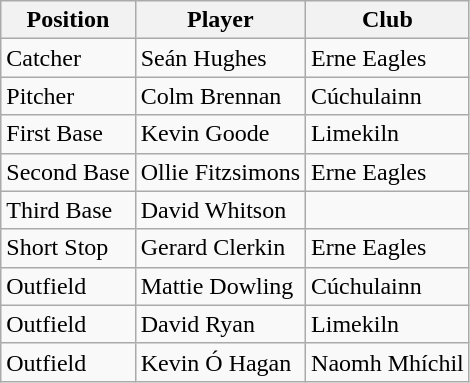<table class="wikitable">
<tr>
<th>Position</th>
<th>Player</th>
<th>Club</th>
</tr>
<tr>
<td>Catcher</td>
<td>Seán Hughes</td>
<td>Erne Eagles</td>
</tr>
<tr>
<td>Pitcher</td>
<td>Colm Brennan</td>
<td>Cúchulainn</td>
</tr>
<tr>
<td>First Base</td>
<td>Kevin Goode</td>
<td>Limekiln</td>
</tr>
<tr>
<td>Second Base</td>
<td>Ollie Fitzsimons</td>
<td>Erne Eagles</td>
</tr>
<tr>
<td>Third Base</td>
<td>David Whitson</td>
<td></td>
</tr>
<tr>
<td>Short Stop</td>
<td>Gerard Clerkin</td>
<td>Erne Eagles</td>
</tr>
<tr>
<td>Outfield</td>
<td>Mattie Dowling</td>
<td>Cúchulainn</td>
</tr>
<tr>
<td>Outfield</td>
<td>David Ryan</td>
<td>Limekiln</td>
</tr>
<tr>
<td>Outfield</td>
<td>Kevin Ó Hagan</td>
<td>Naomh Mhíchil</td>
</tr>
</table>
